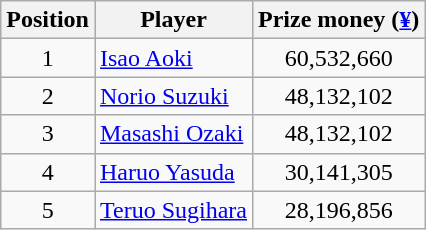<table class="wikitable">
<tr>
<th>Position</th>
<th>Player</th>
<th>Prize money (<a href='#'>¥</a>)</th>
</tr>
<tr>
<td align=center>1</td>
<td> <a href='#'>Isao Aoki</a></td>
<td align=center>60,532,660</td>
</tr>
<tr>
<td align=center>2</td>
<td> <a href='#'>Norio Suzuki</a></td>
<td align=center>48,132,102</td>
</tr>
<tr>
<td align=center>3</td>
<td> <a href='#'>Masashi Ozaki</a></td>
<td align=center>48,132,102</td>
</tr>
<tr>
<td align=center>4</td>
<td> <a href='#'>Haruo Yasuda</a></td>
<td align=center>30,141,305</td>
</tr>
<tr>
<td align=center>5</td>
<td> <a href='#'>Teruo Sugihara</a></td>
<td align=center>28,196,856</td>
</tr>
</table>
